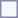<table style="border:1px solid #8888aa; background-color:#f7f8ff; padding:5px; font-size:95%; margin: 0px 12px 12px 0px;">
</table>
